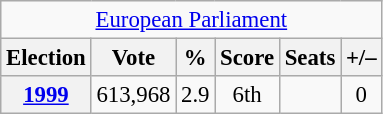<table class="wikitable" style="font-size:95%; text-align:center;">
<tr>
<td colspan="6"><a href='#'>European Parliament</a></td>
</tr>
<tr>
<th>Election</th>
<th>Vote</th>
<th>%</th>
<th>Score</th>
<th>Seats</th>
<th>+/–</th>
</tr>
<tr>
<th><a href='#'>1999</a></th>
<td>613,968</td>
<td>2.9</td>
<td>6th</td>
<td></td>
<td>0</td>
</tr>
</table>
